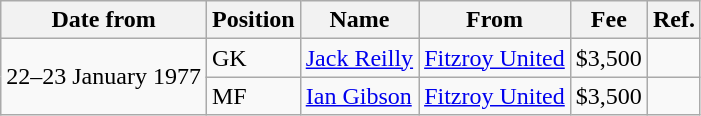<table class="wikitable">
<tr>
<th>Date from</th>
<th>Position</th>
<th>Name</th>
<th>From</th>
<th>Fee</th>
<th>Ref.</th>
</tr>
<tr>
<td rowspan="2">22–23 January 1977</td>
<td>GK</td>
<td><a href='#'>Jack Reilly</a></td>
<td><a href='#'>Fitzroy United</a></td>
<td>$3,500</td>
<td></td>
</tr>
<tr>
<td>MF</td>
<td> <a href='#'>Ian Gibson</a></td>
<td><a href='#'>Fitzroy United</a></td>
<td>$3,500</td>
<td></td>
</tr>
</table>
